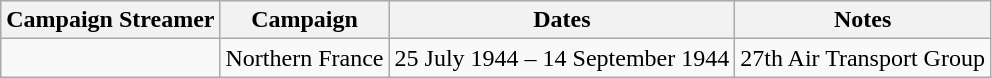<table class="wikitable">
<tr style="background:#efefef;">
<th>Campaign Streamer</th>
<th>Campaign</th>
<th>Dates</th>
<th>Notes</th>
</tr>
<tr>
<td></td>
<td>Northern France</td>
<td>25 July 1944 – 14 September 1944</td>
<td>27th Air Transport Group</td>
</tr>
</table>
